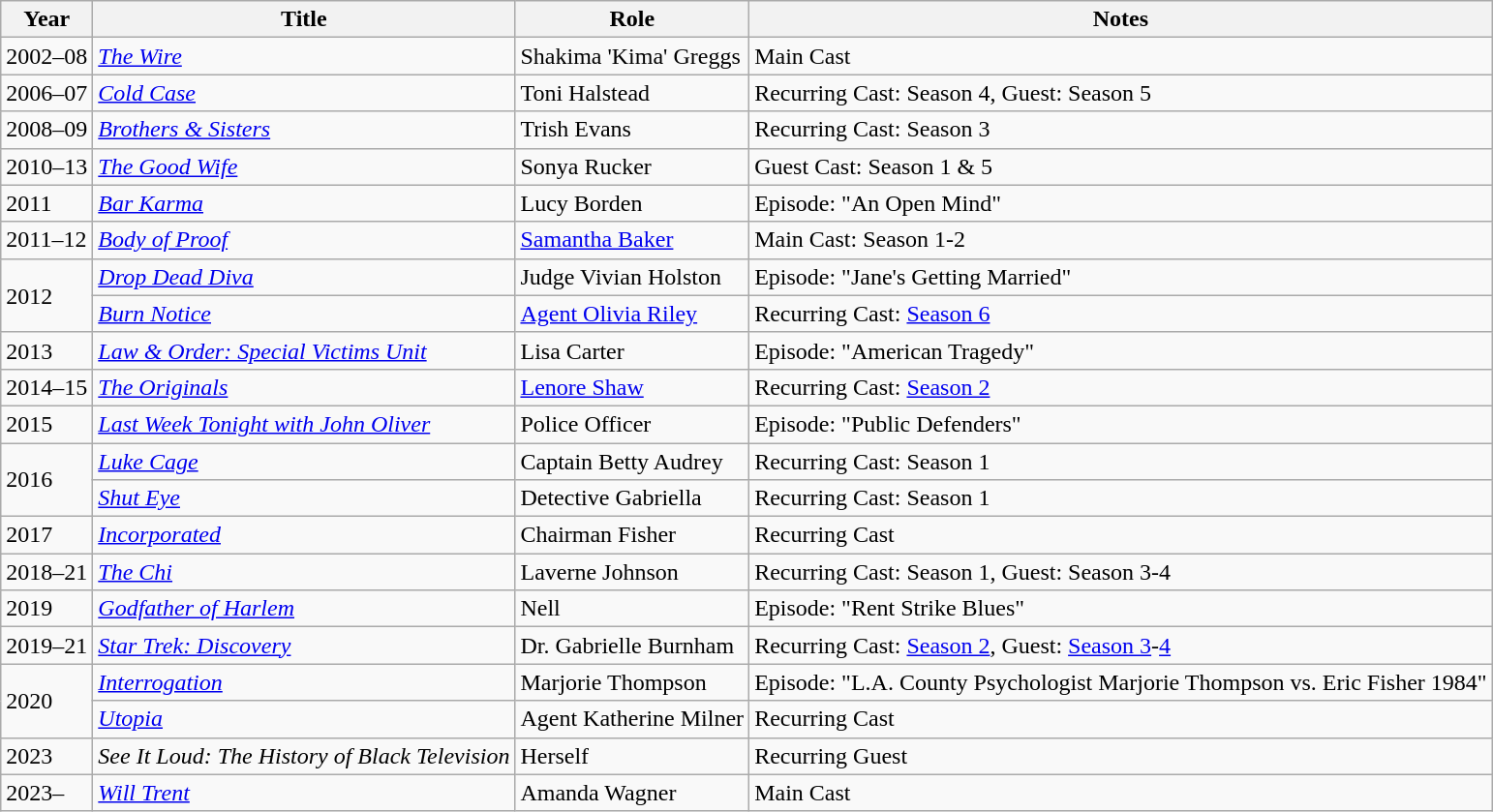<table class="wikitable sortable">
<tr>
<th>Year</th>
<th>Title</th>
<th>Role</th>
<th>Notes</th>
</tr>
<tr>
<td>2002–08</td>
<td><em><a href='#'>The Wire</a></em></td>
<td>Shakima 'Kima' Greggs</td>
<td>Main Cast</td>
</tr>
<tr>
<td>2006–07</td>
<td><em><a href='#'>Cold Case</a></em></td>
<td>Toni Halstead</td>
<td>Recurring Cast: Season 4, Guest: Season 5</td>
</tr>
<tr>
<td>2008–09</td>
<td><em><a href='#'>Brothers & Sisters</a></em></td>
<td>Trish Evans</td>
<td>Recurring Cast: Season 3</td>
</tr>
<tr>
<td>2010–13</td>
<td><em><a href='#'>The Good Wife</a></em></td>
<td>Sonya Rucker</td>
<td>Guest Cast: Season 1 & 5</td>
</tr>
<tr>
<td>2011</td>
<td><em><a href='#'>Bar Karma</a></em></td>
<td>Lucy Borden</td>
<td>Episode: "An Open Mind"</td>
</tr>
<tr>
<td>2011–12</td>
<td><em><a href='#'>Body of Proof</a></em></td>
<td><a href='#'>Samantha Baker</a></td>
<td>Main Cast: Season 1-2</td>
</tr>
<tr>
<td rowspan="2">2012</td>
<td><em><a href='#'>Drop Dead Diva</a></em></td>
<td>Judge Vivian Holston</td>
<td>Episode: "Jane's Getting Married"</td>
</tr>
<tr>
<td><em><a href='#'>Burn Notice</a></em></td>
<td><a href='#'>Agent Olivia Riley</a></td>
<td>Recurring Cast: <a href='#'>Season 6</a></td>
</tr>
<tr>
<td>2013</td>
<td><em><a href='#'>Law & Order: Special Victims Unit</a></em></td>
<td>Lisa Carter</td>
<td>Episode: "American Tragedy"</td>
</tr>
<tr>
<td>2014–15</td>
<td><em><a href='#'>The Originals</a></em></td>
<td><a href='#'>Lenore Shaw</a></td>
<td>Recurring Cast: <a href='#'>Season 2</a></td>
</tr>
<tr>
<td>2015</td>
<td><em><a href='#'>Last Week Tonight with John Oliver</a></em></td>
<td>Police Officer</td>
<td>Episode: "Public Defenders"</td>
</tr>
<tr>
<td rowspan="2">2016</td>
<td><em><a href='#'>Luke Cage</a></em></td>
<td>Captain Betty Audrey</td>
<td>Recurring Cast: Season 1</td>
</tr>
<tr>
<td><em><a href='#'>Shut Eye</a></em></td>
<td>Detective Gabriella</td>
<td>Recurring Cast: Season 1</td>
</tr>
<tr>
<td>2017</td>
<td><em><a href='#'>Incorporated</a></em></td>
<td>Chairman Fisher</td>
<td>Recurring Cast</td>
</tr>
<tr>
<td>2018–21</td>
<td><em><a href='#'>The Chi</a></em></td>
<td>Laverne Johnson</td>
<td>Recurring Cast: Season 1, Guest: Season 3-4</td>
</tr>
<tr>
<td>2019</td>
<td><em><a href='#'>Godfather of Harlem</a></em></td>
<td>Nell</td>
<td>Episode: "Rent Strike Blues"</td>
</tr>
<tr>
<td>2019–21</td>
<td><em><a href='#'>Star Trek: Discovery</a></em></td>
<td>Dr. Gabrielle Burnham</td>
<td>Recurring Cast: <a href='#'>Season 2</a>, Guest: <a href='#'>Season 3</a>-<a href='#'>4</a></td>
</tr>
<tr>
<td rowspan="2">2020</td>
<td><em><a href='#'>Interrogation</a></em></td>
<td>Marjorie Thompson</td>
<td>Episode: "L.A. County Psychologist Marjorie Thompson vs. Eric Fisher 1984"</td>
</tr>
<tr>
<td><em><a href='#'>Utopia</a></em></td>
<td>Agent Katherine Milner</td>
<td>Recurring Cast</td>
</tr>
<tr>
<td>2023</td>
<td><em>See It Loud: The History of Black Television</em></td>
<td>Herself</td>
<td>Recurring Guest</td>
</tr>
<tr>
<td>2023–</td>
<td><em><a href='#'>Will Trent</a></em></td>
<td>Amanda Wagner</td>
<td>Main Cast</td>
</tr>
</table>
